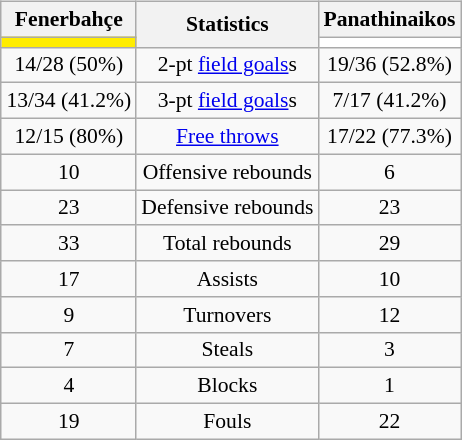<table style="width:100%;">
<tr>
<td valign=top align=right width=33%><br>













</td>
<td style="vertical-align:top; align:center; width:33%;"><br><table style="width:100%;">
<tr>
<td style="width=50%;"></td>
<td></td>
<td style="width=50%;"></td>
</tr>
</table>
<table class="wikitable" style="font-size:90%; text-align:center; margin:auto;" align=center>
<tr>
<th>Fenerbahçe</th>
<th rowspan="2">Statistics</th>
<th>Panathinaikos</th>
</tr>
<tr>
<td style="background:#FFED00;"></td>
<td style="background:#FFFFFF;"></td>
</tr>
<tr>
<td>14/28 (50%)</td>
<td>2-pt <a href='#'>field goals</a>s</td>
<td>19/36 (52.8%)</td>
</tr>
<tr>
<td>13/34 (41.2%)</td>
<td>3-pt <a href='#'>field goals</a>s</td>
<td>7/17 (41.2%)</td>
</tr>
<tr>
<td>12/15 (80%)</td>
<td><a href='#'>Free throws</a></td>
<td>17/22 (77.3%)</td>
</tr>
<tr>
<td>10</td>
<td>Offensive rebounds</td>
<td>6</td>
</tr>
<tr>
<td>23</td>
<td>Defensive rebounds</td>
<td>23</td>
</tr>
<tr>
<td>33</td>
<td>Total rebounds</td>
<td>29</td>
</tr>
<tr>
<td>17</td>
<td>Assists</td>
<td>10</td>
</tr>
<tr>
<td>9</td>
<td>Turnovers</td>
<td>12</td>
</tr>
<tr>
<td>7</td>
<td>Steals</td>
<td>3</td>
</tr>
<tr>
<td>4</td>
<td>Blocks</td>
<td>1</td>
</tr>
<tr>
<td>19</td>
<td>Fouls</td>
<td>22</td>
</tr>
</table>
</td>
<td style="vertical-align:top; align:left; width:33%;"><br>













</td>
</tr>
</table>
